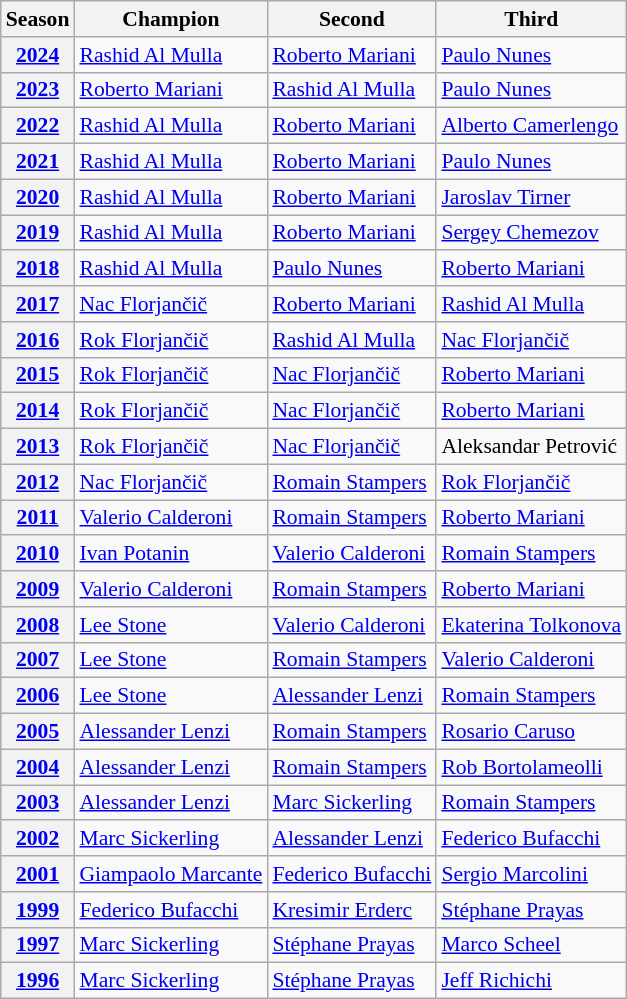<table class="wikitable" style="font-size:90%;">
<tr>
<th>Season</th>
<th>Champion</th>
<th>Second</th>
<th>Third</th>
</tr>
<tr>
<th><a href='#'>2024</a></th>
<td> <a href='#'>Rashid Al Mulla</a></td>
<td> <a href='#'>Roberto Mariani</a></td>
<td> <a href='#'>Paulo Nunes</a></td>
</tr>
<tr>
<th><a href='#'>2023</a></th>
<td> <a href='#'>Roberto Mariani</a></td>
<td> <a href='#'>Rashid Al Mulla</a></td>
<td> <a href='#'>Paulo Nunes</a></td>
</tr>
<tr>
<th><a href='#'>2022</a></th>
<td> <a href='#'>Rashid Al Mulla</a></td>
<td> <a href='#'>Roberto Mariani</a></td>
<td> <a href='#'>Alberto Camerlengo</a></td>
</tr>
<tr>
<th><a href='#'>2021</a></th>
<td> <a href='#'>Rashid Al Mulla</a></td>
<td> <a href='#'>Roberto Mariani</a></td>
<td> <a href='#'>Paulo Nunes</a></td>
</tr>
<tr>
<th><a href='#'>2020</a></th>
<td> <a href='#'>Rashid Al Mulla</a></td>
<td> <a href='#'>Roberto Mariani</a></td>
<td> <a href='#'>Jaroslav Tirner</a></td>
</tr>
<tr>
<th><a href='#'>2019</a></th>
<td> <a href='#'>Rashid Al Mulla</a></td>
<td> <a href='#'>Roberto Mariani</a></td>
<td> <a href='#'>Sergey Chemezov</a></td>
</tr>
<tr>
<th><a href='#'>2018</a></th>
<td> <a href='#'>Rashid Al Mulla</a></td>
<td> <a href='#'>Paulo Nunes</a></td>
<td> <a href='#'>Roberto Mariani</a></td>
</tr>
<tr>
<th><a href='#'>2017</a></th>
<td> <a href='#'>Nac Florjančič</a></td>
<td> <a href='#'>Roberto Mariani</a></td>
<td> <a href='#'>Rashid Al Mulla</a></td>
</tr>
<tr>
<th><a href='#'>2016</a></th>
<td> <a href='#'>Rok Florjančič</a></td>
<td> <a href='#'>Rashid Al Mulla</a></td>
<td> <a href='#'>Nac Florjančič</a></td>
</tr>
<tr>
<th><a href='#'>2015</a></th>
<td> <a href='#'>Rok Florjančič</a></td>
<td> <a href='#'>Nac Florjančič</a></td>
<td> <a href='#'>Roberto Mariani</a></td>
</tr>
<tr>
<th><a href='#'>2014</a></th>
<td> <a href='#'>Rok Florjančič</a></td>
<td> <a href='#'>Nac Florjančič</a></td>
<td> <a href='#'>Roberto Mariani</a></td>
</tr>
<tr>
<th><a href='#'>2013</a></th>
<td> <a href='#'>Rok Florjančič</a></td>
<td> <a href='#'>Nac Florjančič</a></td>
<td> Aleksandar Petrović</td>
</tr>
<tr>
<th><a href='#'>2012</a></th>
<td> <a href='#'>Nac Florjančič</a></td>
<td> <a href='#'>Romain Stampers</a></td>
<td> <a href='#'>Rok Florjančič</a></td>
</tr>
<tr>
<th><a href='#'>2011</a></th>
<td> <a href='#'>Valerio Calderoni</a></td>
<td> <a href='#'>Romain Stampers</a></td>
<td> <a href='#'>Roberto Mariani</a></td>
</tr>
<tr>
<th><a href='#'>2010</a></th>
<td> <a href='#'>Ivan Potanin</a></td>
<td> <a href='#'>Valerio Calderoni</a></td>
<td> <a href='#'>Romain Stampers</a></td>
</tr>
<tr>
<th><a href='#'>2009</a></th>
<td> <a href='#'>Valerio Calderoni</a></td>
<td> <a href='#'>Romain Stampers</a></td>
<td> <a href='#'>Roberto Mariani</a></td>
</tr>
<tr>
<th><a href='#'>2008</a></th>
<td> <a href='#'>Lee Stone</a></td>
<td> <a href='#'>Valerio Calderoni</a></td>
<td> <a href='#'>Ekaterina Tolkonova</a></td>
</tr>
<tr>
<th><a href='#'>2007</a></th>
<td> <a href='#'>Lee Stone</a></td>
<td> <a href='#'>Romain Stampers</a></td>
<td> <a href='#'>Valerio Calderoni</a></td>
</tr>
<tr>
<th><a href='#'>2006</a></th>
<td> <a href='#'>Lee Stone</a></td>
<td> <a href='#'>Alessander Lenzi</a></td>
<td> <a href='#'>Romain Stampers</a></td>
</tr>
<tr>
<th><a href='#'>2005</a></th>
<td> <a href='#'>Alessander Lenzi</a></td>
<td> <a href='#'>Romain Stampers</a></td>
<td> <a href='#'>Rosario Caruso</a></td>
</tr>
<tr>
<th><a href='#'>2004</a></th>
<td> <a href='#'>Alessander Lenzi</a></td>
<td> <a href='#'>Romain Stampers</a></td>
<td> <a href='#'>Rob Bortolameolli</a></td>
</tr>
<tr>
<th><a href='#'>2003</a></th>
<td> <a href='#'>Alessander Lenzi</a></td>
<td> <a href='#'>Marc Sickerling</a></td>
<td> <a href='#'>Romain Stampers</a></td>
</tr>
<tr>
<th><a href='#'>2002</a></th>
<td> <a href='#'>Marc Sickerling</a></td>
<td> <a href='#'>Alessander Lenzi</a></td>
<td> <a href='#'>Federico Bufacchi</a></td>
</tr>
<tr>
<th><a href='#'>2001</a></th>
<td> <a href='#'>Giampaolo Marcante</a></td>
<td> <a href='#'>Federico Bufacchi</a></td>
<td> <a href='#'>Sergio Marcolini</a></td>
</tr>
<tr>
<th><a href='#'>1999</a></th>
<td> <a href='#'>Federico Bufacchi</a></td>
<td> <a href='#'>Kresimir Erderc</a></td>
<td> <a href='#'>Stéphane Prayas</a></td>
</tr>
<tr>
<th><a href='#'>1997</a></th>
<td> <a href='#'>Marc Sickerling</a></td>
<td> <a href='#'>Stéphane Prayas</a></td>
<td> <a href='#'>Marco Scheel</a></td>
</tr>
<tr>
<th><a href='#'>1996</a></th>
<td> <a href='#'>Marc Sickerling</a></td>
<td> <a href='#'>Stéphane Prayas</a></td>
<td> <a href='#'>Jeff Richichi</a></td>
</tr>
</table>
